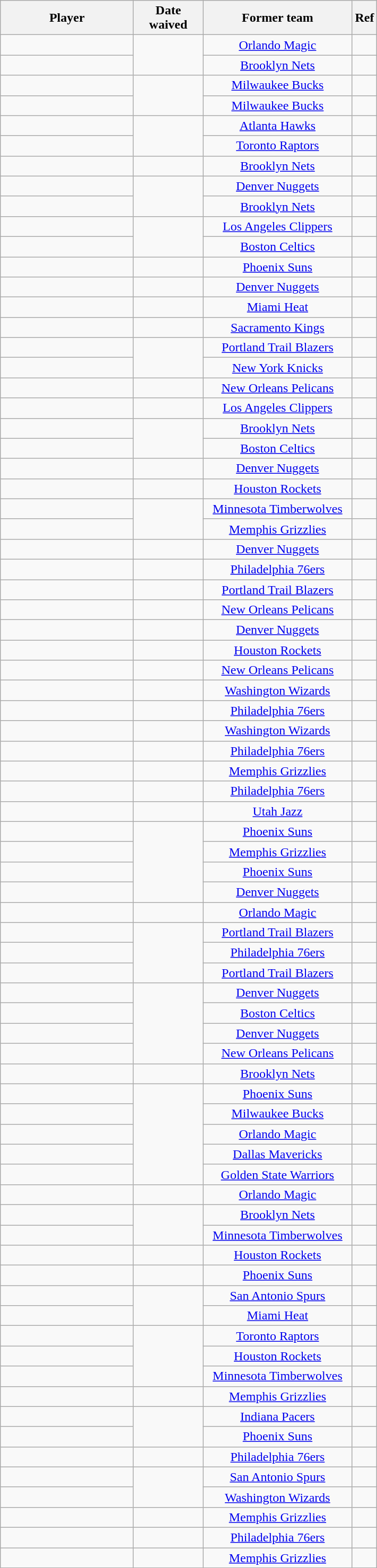<table class="wikitable sortable" style="text-align:center">
<tr>
<th style="width:160px">Player</th>
<th style="width:80px">Date waived</th>
<th style="width:180px">Former team</th>
<th class="unsortable">Ref</th>
</tr>
<tr>
<td align=left></td>
<td rowspan=2 style="text-align:center"></td>
<td><a href='#'>Orlando Magic</a></td>
<td></td>
</tr>
<tr>
<td align=left></td>
<td><a href='#'>Brooklyn Nets</a></td>
<td></td>
</tr>
<tr>
<td align=left></td>
<td rowspan=2 style="text-align:center"></td>
<td><a href='#'>Milwaukee Bucks</a></td>
<td></td>
</tr>
<tr>
<td align=left></td>
<td><a href='#'>Milwaukee Bucks</a></td>
<td></td>
</tr>
<tr>
<td align=left></td>
<td rowspan=2 style="text-align:center"></td>
<td><a href='#'>Atlanta Hawks</a></td>
<td></td>
</tr>
<tr>
<td align=left></td>
<td><a href='#'>Toronto Raptors</a></td>
<td></td>
</tr>
<tr>
<td align=left></td>
<td rowspan=1 style="text-align:center"></td>
<td><a href='#'>Brooklyn Nets</a></td>
<td></td>
</tr>
<tr>
<td align=left></td>
<td rowspan=2 style="text-align:center"></td>
<td><a href='#'>Denver Nuggets</a></td>
<td></td>
</tr>
<tr>
<td align=left></td>
<td><a href='#'>Brooklyn Nets</a></td>
<td></td>
</tr>
<tr>
<td align=left></td>
<td rowspan=2 style="text-align:center"></td>
<td><a href='#'>Los Angeles Clippers</a></td>
<td></td>
</tr>
<tr>
<td align=left></td>
<td><a href='#'>Boston Celtics</a></td>
<td></td>
</tr>
<tr>
<td align=left></td>
<td rowspan=1 style="text-align:center"></td>
<td><a href='#'>Phoenix Suns</a></td>
<td></td>
</tr>
<tr>
<td align=left></td>
<td rowspan=1 style="text-align:center"></td>
<td><a href='#'>Denver Nuggets</a></td>
<td></td>
</tr>
<tr>
<td align=left></td>
<td rowspan=1 style="text-align:center"></td>
<td><a href='#'>Miami Heat</a></td>
<td></td>
</tr>
<tr>
<td align=left></td>
<td rowspan=1 style="text-align:center"></td>
<td><a href='#'>Sacramento Kings</a></td>
<td></td>
</tr>
<tr>
<td align=left></td>
<td rowspan=2 style="text-align:center"></td>
<td><a href='#'>Portland Trail Blazers</a></td>
<td></td>
</tr>
<tr>
<td align=left></td>
<td><a href='#'>New York Knicks</a></td>
<td></td>
</tr>
<tr>
<td align=left></td>
<td rowspan=1 style="text-align:center"></td>
<td><a href='#'>New Orleans Pelicans</a></td>
<td></td>
</tr>
<tr>
<td align=left></td>
<td rowspan=1 style="text-align:center"></td>
<td><a href='#'>Los Angeles Clippers</a></td>
<td></td>
</tr>
<tr>
<td align=left></td>
<td rowspan=2 style="text-align:center"></td>
<td><a href='#'>Brooklyn Nets</a></td>
<td></td>
</tr>
<tr>
<td align=left></td>
<td><a href='#'>Boston Celtics</a></td>
<td></td>
</tr>
<tr>
<td align=left></td>
<td rowspan=1 style="text-align:center"></td>
<td><a href='#'>Denver Nuggets</a></td>
<td></td>
</tr>
<tr>
<td align=left></td>
<td rowspan=1 style="text-align:center"></td>
<td><a href='#'>Houston Rockets</a></td>
<td></td>
</tr>
<tr>
<td align=left></td>
<td rowspan=2 style="text-align:center"></td>
<td><a href='#'>Minnesota Timberwolves</a></td>
<td></td>
</tr>
<tr>
<td align=left></td>
<td><a href='#'>Memphis Grizzlies</a></td>
<td></td>
</tr>
<tr>
<td align=left></td>
<td rowspan=1 style="text-align:center"></td>
<td><a href='#'>Denver Nuggets</a></td>
<td></td>
</tr>
<tr>
<td align=left></td>
<td rowspan=1 style="text-align:center"></td>
<td><a href='#'>Philadelphia 76ers</a></td>
<td></td>
</tr>
<tr>
<td align=left></td>
<td rowspan=1 style="text-align:center"></td>
<td><a href='#'>Portland Trail Blazers</a></td>
<td></td>
</tr>
<tr>
<td align=left></td>
<td rowspan=1 style="text-align:center"></td>
<td><a href='#'>New Orleans Pelicans</a></td>
<td></td>
</tr>
<tr>
<td align=left></td>
<td rowspan=1 style="text-align:center"></td>
<td><a href='#'>Denver Nuggets</a></td>
<td></td>
</tr>
<tr>
<td align=left></td>
<td rowspan=1 style="text-align:center"></td>
<td><a href='#'>Houston Rockets</a></td>
<td></td>
</tr>
<tr>
<td align=left></td>
<td rowspan=1 style="text-align:center"></td>
<td><a href='#'>New Orleans Pelicans</a></td>
<td></td>
</tr>
<tr>
<td align=left></td>
<td rowspan=1 style="text-align:center"></td>
<td><a href='#'>Washington Wizards</a></td>
<td></td>
</tr>
<tr>
<td align=left></td>
<td rowspan=1 style="text-align:center"></td>
<td><a href='#'>Philadelphia 76ers</a></td>
<td></td>
</tr>
<tr>
<td align=left></td>
<td rowspan=1 style="text-align:center"></td>
<td><a href='#'>Washington Wizards</a></td>
<td></td>
</tr>
<tr>
<td align=left></td>
<td rowspan=1 style="text-align:center"></td>
<td><a href='#'>Philadelphia 76ers</a></td>
<td></td>
</tr>
<tr>
<td align=left></td>
<td rowspan=1 style="text-align:center"></td>
<td><a href='#'>Memphis Grizzlies</a></td>
<td></td>
</tr>
<tr>
<td align=left></td>
<td rowspan=1 style="text-align:center"></td>
<td><a href='#'>Philadelphia 76ers</a></td>
<td></td>
</tr>
<tr>
<td align=left></td>
<td rowspan=1 style="text-align:center"></td>
<td><a href='#'>Utah Jazz</a></td>
<td></td>
</tr>
<tr>
<td align=left></td>
<td rowspan=4 style="text-align:center"></td>
<td><a href='#'>Phoenix Suns</a></td>
<td></td>
</tr>
<tr>
<td align=left></td>
<td><a href='#'>Memphis Grizzlies</a></td>
<td></td>
</tr>
<tr>
<td align=left></td>
<td><a href='#'>Phoenix Suns</a></td>
<td></td>
</tr>
<tr>
<td align=left></td>
<td><a href='#'>Denver Nuggets</a></td>
<td></td>
</tr>
<tr>
<td align=left></td>
<td rowspan=1 style="text-align:center"></td>
<td><a href='#'>Orlando Magic</a></td>
<td></td>
</tr>
<tr>
<td align=left></td>
<td rowspan=3 style="text-align:center"></td>
<td><a href='#'>Portland Trail Blazers</a></td>
<td></td>
</tr>
<tr>
<td align=left></td>
<td><a href='#'>Philadelphia 76ers</a></td>
<td></td>
</tr>
<tr>
<td align=left></td>
<td><a href='#'>Portland Trail Blazers</a></td>
<td></td>
</tr>
<tr>
<td align=left></td>
<td rowspan=4 style="text-align:center"></td>
<td><a href='#'>Denver Nuggets</a></td>
<td></td>
</tr>
<tr>
<td align=left></td>
<td><a href='#'>Boston Celtics</a></td>
<td></td>
</tr>
<tr>
<td align=left></td>
<td><a href='#'>Denver Nuggets</a></td>
<td></td>
</tr>
<tr>
<td align=left></td>
<td><a href='#'>New Orleans Pelicans</a></td>
<td></td>
</tr>
<tr>
<td align=left></td>
<td rowspan=1 style="text-align:center"></td>
<td><a href='#'>Brooklyn Nets</a></td>
<td></td>
</tr>
<tr>
<td align=left></td>
<td rowspan=5 style="text-align:center"></td>
<td><a href='#'>Phoenix Suns</a></td>
<td></td>
</tr>
<tr>
<td align=left></td>
<td><a href='#'>Milwaukee Bucks</a></td>
<td></td>
</tr>
<tr>
<td align=left></td>
<td><a href='#'>Orlando Magic</a></td>
<td></td>
</tr>
<tr>
<td align=left></td>
<td><a href='#'>Dallas Mavericks</a></td>
<td></td>
</tr>
<tr>
<td align=left></td>
<td><a href='#'>Golden State Warriors</a></td>
<td></td>
</tr>
<tr>
<td align=left></td>
<td rowspan=1 style="text-align:center"></td>
<td><a href='#'>Orlando Magic</a></td>
<td></td>
</tr>
<tr>
<td align=left></td>
<td rowspan=2 style="text-align:center"></td>
<td><a href='#'>Brooklyn Nets</a></td>
<td></td>
</tr>
<tr>
<td align=left></td>
<td><a href='#'>Minnesota Timberwolves</a></td>
<td></td>
</tr>
<tr>
<td align=left></td>
<td rowspan=1 style="text-align:center"></td>
<td><a href='#'>Houston Rockets</a></td>
<td></td>
</tr>
<tr>
<td align=left></td>
<td rowspan=1 style="text-align:center"></td>
<td><a href='#'>Phoenix Suns</a></td>
<td></td>
</tr>
<tr>
<td align=left></td>
<td rowspan=2 style="text-align:center"></td>
<td><a href='#'>San Antonio Spurs</a></td>
<td></td>
</tr>
<tr>
<td align=left></td>
<td><a href='#'>Miami Heat</a></td>
<td></td>
</tr>
<tr>
<td align=left></td>
<td rowspan=3 style="text-align:center"></td>
<td><a href='#'>Toronto Raptors</a></td>
<td></td>
</tr>
<tr>
<td align=left></td>
<td><a href='#'>Houston Rockets</a></td>
<td></td>
</tr>
<tr>
<td align=left></td>
<td><a href='#'>Minnesota Timberwolves</a></td>
<td></td>
</tr>
<tr>
<td align=left></td>
<td rowspan=1 style="text-align:center"></td>
<td><a href='#'>Memphis Grizzlies</a></td>
<td></td>
</tr>
<tr>
<td align=left></td>
<td rowspan=2 style="text-align:center"></td>
<td><a href='#'>Indiana Pacers</a></td>
<td></td>
</tr>
<tr>
<td align=left></td>
<td><a href='#'>Phoenix Suns</a></td>
<td></td>
</tr>
<tr>
<td align=left></td>
<td rowspan=1 style="text-align:center"></td>
<td><a href='#'>Philadelphia 76ers</a></td>
<td></td>
</tr>
<tr>
<td align=left></td>
<td rowspan=2 style="text-align:center"></td>
<td><a href='#'>San Antonio Spurs</a></td>
<td></td>
</tr>
<tr>
<td align=left></td>
<td><a href='#'>Washington Wizards</a></td>
<td></td>
</tr>
<tr>
<td align=left></td>
<td rowspan=1 style="text-align:center"></td>
<td><a href='#'>Memphis Grizzlies</a></td>
<td></td>
</tr>
<tr>
<td align=left></td>
<td rowspan=1 style="text-align:center"></td>
<td><a href='#'>Philadelphia 76ers</a></td>
<td></td>
</tr>
<tr>
<td align=left></td>
<td rowspan=1 style="text-align:center"></td>
<td><a href='#'>Memphis Grizzlies</a></td>
<td></td>
</tr>
<tr>
</tr>
</table>
